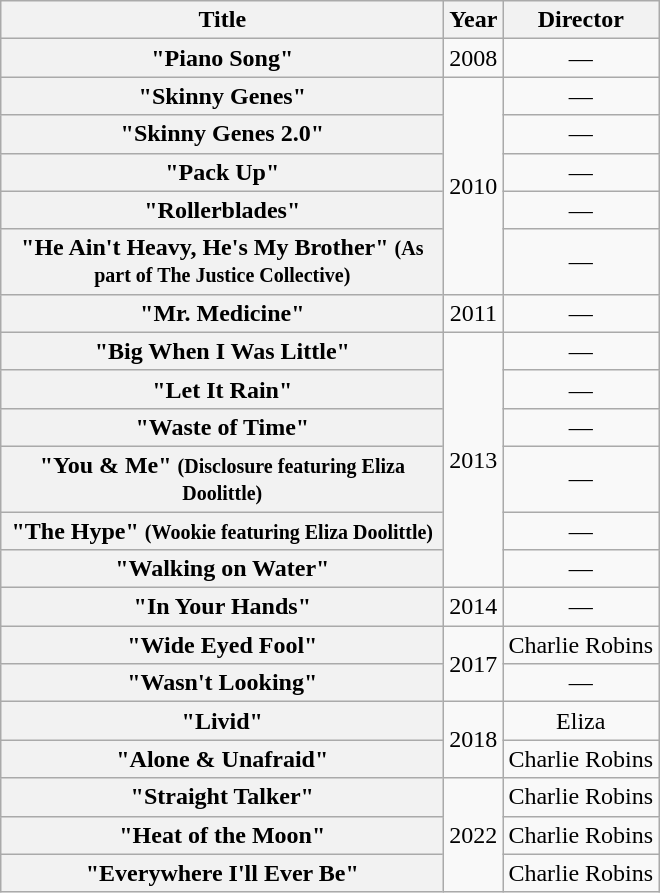<table class="wikitable plainrowheaders" style="text-align:center;">
<tr>
<th scope="col" style="width:18em;">Title</th>
<th scope="col">Year</th>
<th scope="col">Director</th>
</tr>
<tr>
<th scope="row">"Piano Song"</th>
<td>2008</td>
<td>—</td>
</tr>
<tr>
<th scope="row">"Skinny Genes"</th>
<td rowspan="5">2010</td>
<td>—</td>
</tr>
<tr>
<th scope="row">"Skinny Genes 2.0"</th>
<td>—</td>
</tr>
<tr>
<th scope="row">"Pack Up"</th>
<td>—</td>
</tr>
<tr>
<th scope="row">"Rollerblades"</th>
<td>—</td>
</tr>
<tr>
<th scope="row">"He Ain't Heavy, He's My Brother" <small>(As part of The Justice Collective)</small></th>
<td>—</td>
</tr>
<tr>
<th scope="row">"Mr. Medicine"</th>
<td>2011</td>
<td>—</td>
</tr>
<tr>
<th scope="row">"Big When I Was Little"</th>
<td rowspan="6">2013</td>
<td>—</td>
</tr>
<tr>
<th scope="row">"Let It Rain"</th>
<td>—</td>
</tr>
<tr>
<th scope="row">"Waste of Time"</th>
<td>—</td>
</tr>
<tr>
<th scope="row">"You & Me" <small>(Disclosure featuring Eliza Doolittle)</small></th>
<td>—</td>
</tr>
<tr>
<th scope="row">"The Hype" <small>(Wookie featuring Eliza Doolittle)</small></th>
<td>—</td>
</tr>
<tr>
<th scope="row">"Walking on Water"</th>
<td>—</td>
</tr>
<tr>
<th scope="row">"In Your Hands"</th>
<td>2014</td>
<td>—</td>
</tr>
<tr>
<th scope="row">"Wide Eyed Fool"</th>
<td rowspan="2">2017</td>
<td>Charlie Robins</td>
</tr>
<tr>
<th scope="row">"Wasn't Looking"</th>
<td>—</td>
</tr>
<tr>
<th scope="row">"Livid"</th>
<td rowspan="2">2018</td>
<td>Eliza</td>
</tr>
<tr>
<th scope="row">"Alone & Unafraid"</th>
<td>Charlie Robins</td>
</tr>
<tr>
<th scope="row">"Straight Talker"</th>
<td rowspan="3">2022</td>
<td>Charlie Robins</td>
</tr>
<tr>
<th scope="row">"Heat of the Moon"</th>
<td>Charlie Robins</td>
</tr>
<tr>
<th scope="row">"Everywhere I'll Ever Be"</th>
<td>Charlie Robins</td>
</tr>
</table>
